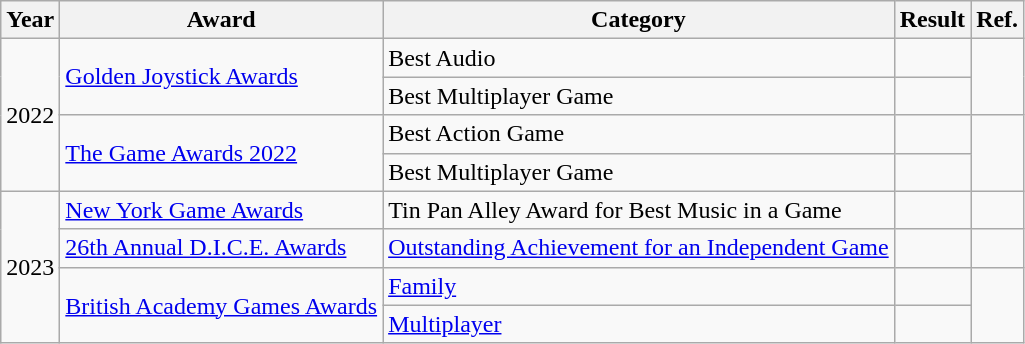<table class="wikitable sortable">
<tr>
<th scope="col">Year</th>
<th scope="col">Award</th>
<th scope="col">Category</th>
<th scope="col">Result</th>
<th scope="col">Ref.</th>
</tr>
<tr>
<td style="text-align:center;" rowspan="4">2022</td>
<td scope="row" rowspan="2"><a href='#'>Golden Joystick Awards</a></td>
<td>Best Audio</td>
<td></td>
<td style="text-align:center;" scope="row" rowspan="2"></td>
</tr>
<tr>
<td>Best Multiplayer Game</td>
<td></td>
</tr>
<tr>
<td scope="row" rowspan="2"><a href='#'>The Game Awards 2022</a></td>
<td>Best Action Game</td>
<td></td>
<td style="text-align:center;" scope="row" rowspan="2"></td>
</tr>
<tr>
<td>Best Multiplayer Game</td>
<td></td>
</tr>
<tr>
<td style="text-align:center;" rowspan="4">2023</td>
<td scope="row"><a href='#'>New York Game Awards</a></td>
<td>Tin Pan Alley Award for Best Music in a Game</td>
<td></td>
<td style="text-align:center;"></td>
</tr>
<tr>
<td scope="row"><a href='#'>26th Annual D.I.C.E. Awards</a></td>
<td><a href='#'>Outstanding Achievement for an Independent Game</a></td>
<td></td>
<td style="text-align:center;"></td>
</tr>
<tr>
<td rowspan=2><a href='#'>British Academy Games Awards</a></td>
<td><a href='#'>Family</a></td>
<td></td>
<td style="text-align:center;" scope="row" rowspan="2"></td>
</tr>
<tr>
<td><a href='#'>Multiplayer</a></td>
<td></td>
</tr>
</table>
